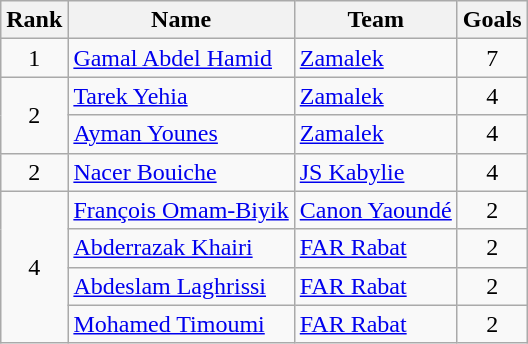<table class="wikitable" style="text-align:center">
<tr>
<th>Rank</th>
<th>Name</th>
<th>Team</th>
<th>Goals</th>
</tr>
<tr>
<td rowspan=1>1</td>
<td align="left"> <a href='#'>Gamal Abdel Hamid</a></td>
<td align="left"> <a href='#'>Zamalek</a></td>
<td>7</td>
</tr>
<tr>
<td rowspan=2>2</td>
<td align="left"> <a href='#'>Tarek Yehia</a></td>
<td align="left"> <a href='#'>Zamalek</a></td>
<td>4</td>
</tr>
<tr>
<td align="left"> <a href='#'>Ayman Younes</a></td>
<td align="left"> <a href='#'>Zamalek</a></td>
<td>4</td>
</tr>
<tr>
<td rowwpan=2>2</td>
<td align="left"> <a href='#'>Nacer Bouiche</a></td>
<td align="left"> <a href='#'>JS Kabylie</a></td>
<td>4</td>
</tr>
<tr>
<td rowspan=4>4</td>
<td align="left"> <a href='#'>François Omam-Biyik</a></td>
<td align="left"> <a href='#'>Canon Yaoundé</a></td>
<td>2</td>
</tr>
<tr>
<td align="left"> <a href='#'>Abderrazak Khairi</a></td>
<td align="left"> <a href='#'>FAR Rabat</a></td>
<td>2</td>
</tr>
<tr>
<td align="left"> <a href='#'>Abdeslam Laghrissi</a></td>
<td align="left"> <a href='#'>FAR Rabat</a></td>
<td>2</td>
</tr>
<tr>
<td align="left"> <a href='#'>Mohamed Timoumi</a></td>
<td align="left"> <a href='#'>FAR Rabat</a></td>
<td>2</td>
</tr>
</table>
